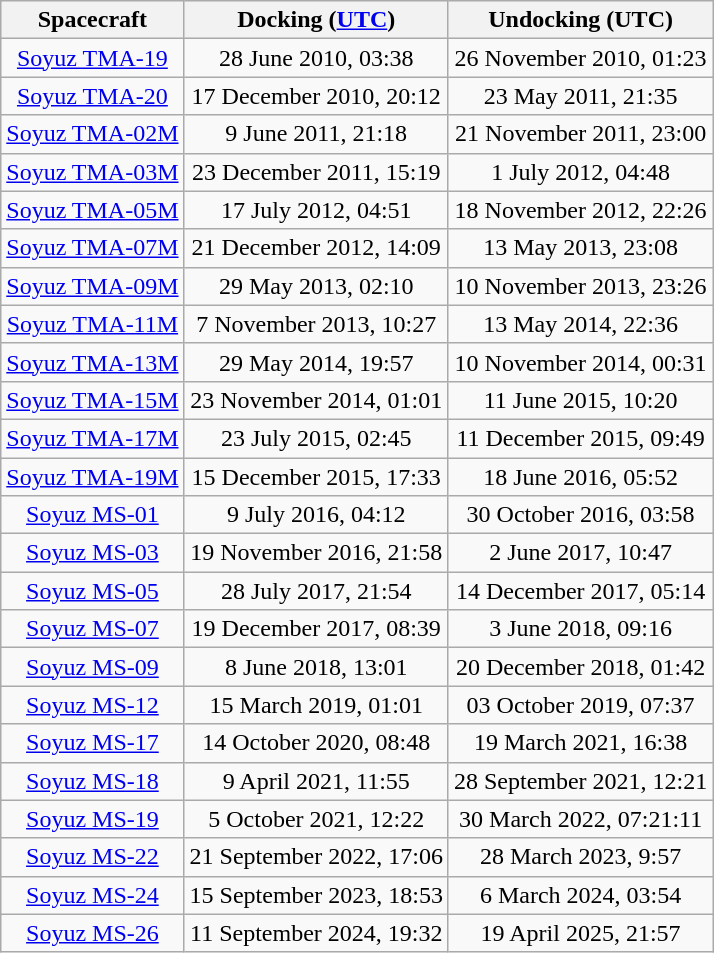<table class="wikitable" style="text-align:center">
<tr>
<th>Spacecraft</th>
<th>Docking (<a href='#'>UTC</a>)</th>
<th>Undocking (UTC)</th>
</tr>
<tr>
<td><a href='#'>Soyuz TMA-19</a></td>
<td>28 June 2010, 03:38</td>
<td>26 November 2010, 01:23</td>
</tr>
<tr>
<td><a href='#'>Soyuz TMA-20</a></td>
<td>17 December 2010, 20:12</td>
<td>23 May 2011, 21:35</td>
</tr>
<tr>
<td><a href='#'>Soyuz TMA-02M</a></td>
<td>9 June 2011, 21:18</td>
<td>21 November 2011, 23:00</td>
</tr>
<tr>
<td><a href='#'>Soyuz TMA-03M</a></td>
<td>23 December 2011, 15:19</td>
<td>1 July 2012, 04:48</td>
</tr>
<tr>
<td><a href='#'>Soyuz TMA-05M</a></td>
<td>17 July 2012, 04:51</td>
<td>18 November 2012, 22:26</td>
</tr>
<tr>
<td><a href='#'>Soyuz TMA-07M</a></td>
<td>21 December 2012, 14:09</td>
<td>13 May 2013, 23:08</td>
</tr>
<tr>
<td><a href='#'>Soyuz TMA-09M</a></td>
<td>29 May 2013, 02:10</td>
<td>10 November 2013, 23:26</td>
</tr>
<tr>
<td><a href='#'>Soyuz TMA-11M</a></td>
<td>7 November 2013, 10:27</td>
<td>13 May 2014, 22:36</td>
</tr>
<tr>
<td><a href='#'>Soyuz TMA-13M</a></td>
<td>29 May 2014, 19:57</td>
<td>10 November 2014, 00:31</td>
</tr>
<tr>
<td><a href='#'>Soyuz TMA-15M</a></td>
<td>23 November 2014, 01:01</td>
<td>11 June 2015, 10:20</td>
</tr>
<tr>
<td><a href='#'>Soyuz TMA-17M</a></td>
<td>23 July 2015, 02:45</td>
<td>11 December 2015, 09:49</td>
</tr>
<tr>
<td><a href='#'>Soyuz TMA-19M</a></td>
<td>15 December 2015, 17:33</td>
<td>18 June 2016, 05:52</td>
</tr>
<tr>
<td><a href='#'>Soyuz MS-01</a></td>
<td>9 July 2016, 04:12</td>
<td>30 October 2016, 03:58</td>
</tr>
<tr>
<td><a href='#'>Soyuz MS-03</a></td>
<td>19 November 2016, 21:58</td>
<td>2 June 2017, 10:47</td>
</tr>
<tr>
<td><a href='#'>Soyuz MS-05</a></td>
<td>28 July 2017, 21:54</td>
<td>14 December 2017, 05:14</td>
</tr>
<tr>
<td><a href='#'>Soyuz MS-07</a></td>
<td>19 December 2017, 08:39</td>
<td>3 June 2018, 09:16</td>
</tr>
<tr>
<td><a href='#'>Soyuz MS-09</a></td>
<td>8 June 2018, 13:01</td>
<td>20 December 2018, 01:42</td>
</tr>
<tr>
<td><a href='#'>Soyuz MS-12</a></td>
<td>15 March 2019, 01:01</td>
<td>03 October 2019, 07:37</td>
</tr>
<tr>
<td><a href='#'>Soyuz MS-17</a></td>
<td>14 October 2020, 08:48</td>
<td>19 March 2021, 16:38</td>
</tr>
<tr>
<td><a href='#'>Soyuz MS-18</a></td>
<td>9 April 2021, 11:55</td>
<td>28 September 2021, 12:21</td>
</tr>
<tr>
<td><a href='#'>Soyuz MS-19</a></td>
<td>5 October 2021, 12:22</td>
<td>30 March 2022, 07:21:11</td>
</tr>
<tr>
<td><a href='#'>Soyuz MS-22</a></td>
<td>21 September 2022, 17:06</td>
<td>28 March 2023, 9:57</td>
</tr>
<tr>
<td><a href='#'>Soyuz MS-24</a></td>
<td>15 September 2023, 18:53</td>
<td>6 March 2024, 03:54</td>
</tr>
<tr>
<td><a href='#'>Soyuz MS-26</a></td>
<td>11 September 2024, 19:32</td>
<td>19 April 2025, 21:57</td>
</tr>
</table>
